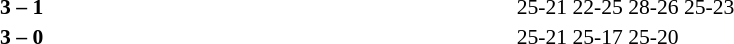<table width=100% cellspacing=1>
<tr>
<th width=20%></th>
<th width=12%></th>
<th width=20%></th>
<th width=33%></th>
<td></td>
</tr>
<tr style=font-size:90%>
<td align=right><strong></strong></td>
<td align=center><strong>3 – 1</strong></td>
<td></td>
<td>25-21 22-25 28-26 25-23</td>
<td></td>
</tr>
<tr style=font-size:90%>
<td align=right><strong></strong></td>
<td align=center><strong>3 – 0</strong></td>
<td></td>
<td>25-21 25-17 25-20</td>
</tr>
</table>
